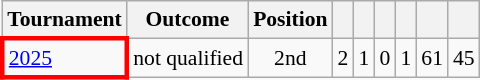<table class="wikitable" style="text-align:center; font-size:90%;">
<tr>
<th>Tournament</th>
<th>Outcome</th>
<th>Position</th>
<th></th>
<th></th>
<th></th>
<th></th>
<th></th>
<th></th>
</tr>
<tr>
<td style="border: 3px solid red"align=left> <a href='#'>2025</a></td>
<td>not qualified</td>
<td>2nd</td>
<td>2</td>
<td>1</td>
<td>0</td>
<td>1</td>
<td>61</td>
<td>45</td>
</tr>
</table>
